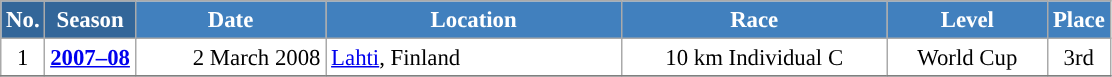<table class="wikitable sortable" style="font-size:95%; text-align:center; border:grey solid 1px; border-collapse:collapse; background:#ffffff;">
<tr style="background:#efefef;">
<th style="background-color:#369; color:white;">No.</th>
<th style="background-color:#369; color:white;">Season</th>
<th style="background-color:#4180be; color:white; width:120px;">Date</th>
<th style="background-color:#4180be; color:white; width:190px;">Location</th>
<th style="background-color:#4180be; color:white; width:170px;">Race</th>
<th style="background-color:#4180be; color:white; width:100px;">Level</th>
<th style="background-color:#4180be; color:white;">Place</th>
</tr>
<tr>
<td align=center>1</td>
<td rowspan=1 align=center><strong><a href='#'>2007–08</a></strong></td>
<td align=right>2 March 2008</td>
<td align=left> <a href='#'>Lahti</a>, Finland</td>
<td>10 km Individual C</td>
<td>World Cup</td>
<td>3rd</td>
</tr>
<tr>
</tr>
</table>
